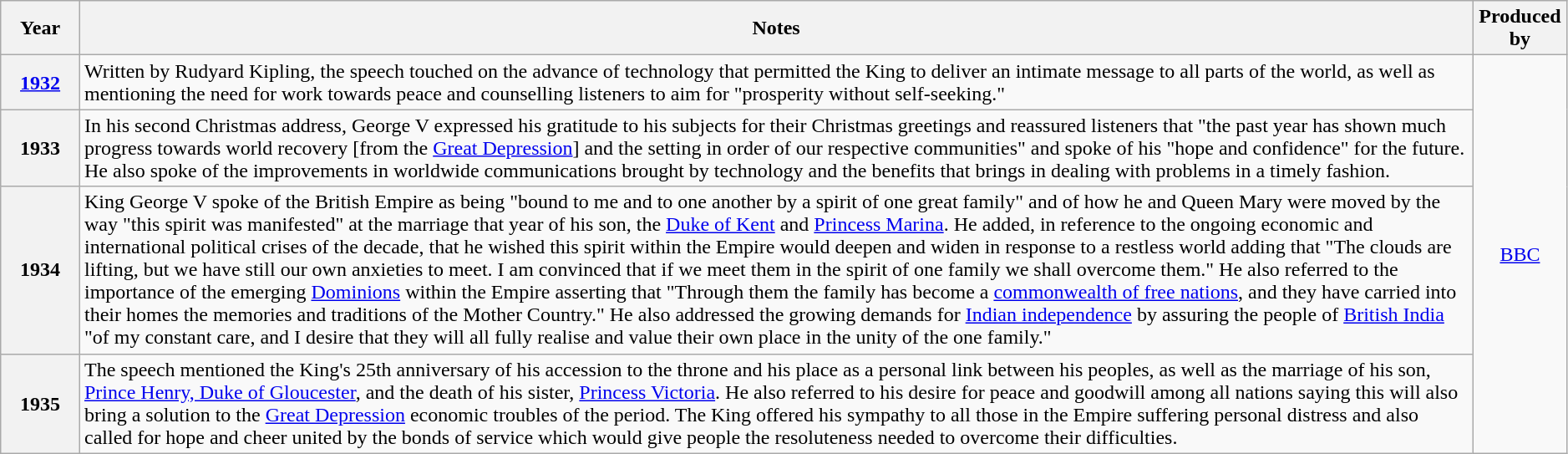<table class="wikitable plainrowheaders" style="width:99%;">
<tr>
<th scope="col" style="width:5%;">Year</th>
<th scope="col" style="width:88%;">Notes</th>
<th scope="col" style="width:6%;">Produced<br>by</th>
</tr>
<tr>
<th scope="row"><a href='#'>1932</a></th>
<td>Written by Rudyard Kipling, the speech touched on the advance of technology that permitted the King to deliver an intimate message to all parts of the world, as well as mentioning the need for work towards peace and counselling listeners to aim for "prosperity without self-seeking."</td>
<td style="text-align: center;" rowspan="4"><a href='#'>BBC</a></td>
</tr>
<tr>
<th scope="row">1933</th>
<td>In his second Christmas address, George V expressed his gratitude to his subjects for their Christmas greetings and reassured listeners that "the past year has shown much progress towards world recovery [from the <a href='#'>Great Depression</a>] and the setting in order of our respective communities" and spoke of his "hope and confidence" for the future. He also spoke of the improvements in worldwide communications brought by technology and the benefits that brings in dealing with problems in a timely fashion.</td>
</tr>
<tr>
<th scope="row">1934</th>
<td>King George V spoke of the British Empire as being "bound to me and to one another by a spirit of one great family" and of how he and Queen Mary were moved by the way "this spirit was manifested" at the marriage that year of his son, the <a href='#'>Duke of Kent</a> and <a href='#'>Princess Marina</a>. He added, in reference to the ongoing economic and international political crises of the decade, that he wished this spirit within the Empire would deepen and widen in response to a restless world adding that "The clouds are lifting, but we have still our own anxieties to meet. I am convinced that if we meet them in the spirit of one family we shall overcome them." He also referred to the importance of the emerging <a href='#'>Dominions</a> within the Empire asserting that "Through them the family has become a <a href='#'>commonwealth of free nations</a>, and they have carried into their homes the memories and traditions of the Mother Country." He also addressed the growing demands for <a href='#'>Indian independence</a> by assuring the people of <a href='#'>British India</a> "of my constant care, and I desire that they will all fully realise and value their own place in the unity of the one family."</td>
</tr>
<tr>
<th scope="row">1935</th>
<td>The speech mentioned the King's 25th anniversary of his accession to the throne and his place as a personal link between his peoples, as well as the marriage of his son, <a href='#'>Prince Henry, Duke of Gloucester</a>, and the death of his sister, <a href='#'>Princess Victoria</a>. He also referred to his desire for peace and goodwill among all nations saying this will also bring a solution to the <a href='#'>Great Depression</a> economic troubles of the period. The King offered his sympathy to all those in the Empire suffering personal distress and also called for hope and cheer united by the bonds of service which would give people the resoluteness needed to overcome their difficulties.</td>
</tr>
</table>
